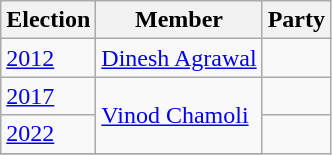<table class="wikitable sortable">
<tr>
<th>Election</th>
<th>Member</th>
<th colspan=2>Party</th>
</tr>
<tr>
<td><a href='#'>2012</a></td>
<td><a href='#'>Dinesh Agrawal</a></td>
<td></td>
</tr>
<tr>
<td><a href='#'>2017</a></td>
<td rowspan=2><a href='#'>Vinod Chamoli</a></td>
<td></td>
</tr>
<tr>
<td><a href='#'>2022</a></td>
</tr>
<tr>
</tr>
</table>
